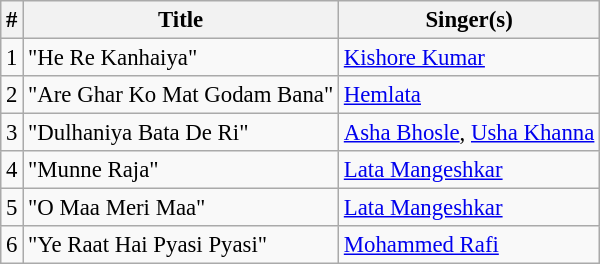<table class="wikitable" style="font-size:95%;">
<tr>
<th>#</th>
<th>Title</th>
<th>Singer(s)</th>
</tr>
<tr>
<td>1</td>
<td>"He Re Kanhaiya"</td>
<td><a href='#'>Kishore Kumar</a></td>
</tr>
<tr>
<td>2</td>
<td>"Are Ghar Ko Mat Godam Bana"</td>
<td><a href='#'>Hemlata</a></td>
</tr>
<tr>
<td>3</td>
<td>"Dulhaniya Bata De Ri"</td>
<td><a href='#'>Asha Bhosle</a>, <a href='#'>Usha Khanna</a></td>
</tr>
<tr>
<td>4</td>
<td>"Munne Raja"</td>
<td><a href='#'>Lata Mangeshkar</a></td>
</tr>
<tr>
<td>5</td>
<td>"O Maa Meri Maa"</td>
<td><a href='#'>Lata Mangeshkar</a></td>
</tr>
<tr>
<td>6</td>
<td>"Ye Raat Hai Pyasi Pyasi"</td>
<td><a href='#'>Mohammed Rafi</a></td>
</tr>
</table>
